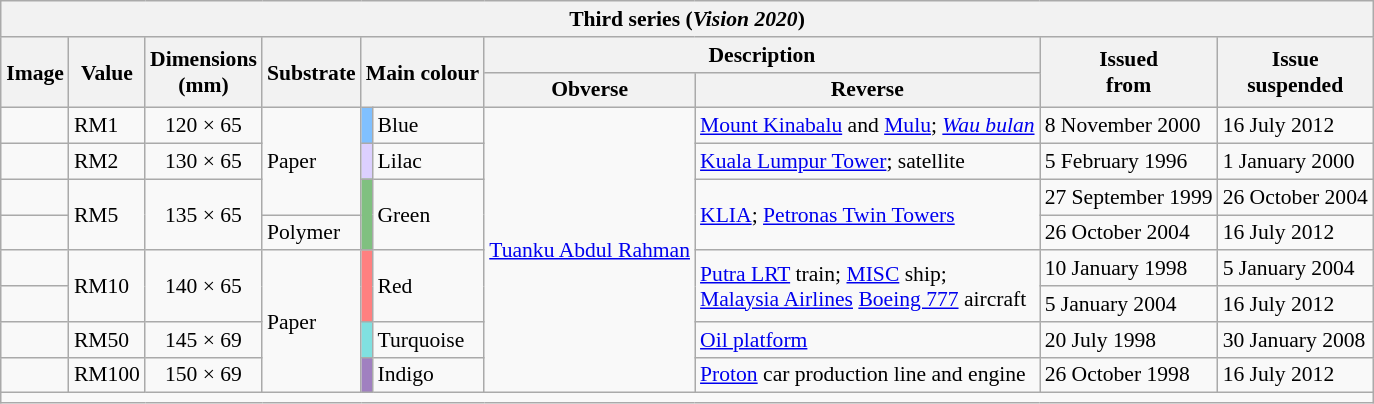<table class="wikitable" style="margin:auto; font-size:90%; border-width:1px;">
<tr>
<th colspan=11>Third series (<em>Vision 2020</em>)</th>
</tr>
<tr>
<th rowspan=2>Image</th>
<th rowspan=2>Value</th>
<th rowspan=2>Dimensions<br>(mm)</th>
<th rowspan=2>Substrate</th>
<th rowspan=2 colspan=2>Main colour</th>
<th colspan=2>Description</th>
<th rowspan=2>Issued<br>from</th>
<th rowspan=2>Issue<br>suspended</th>
</tr>
<tr>
<th>Obverse</th>
<th>Reverse</th>
</tr>
<tr>
<td></td>
<td>RM1</td>
<td align=center>120 × 65</td>
<td rowspan=3>Paper</td>
<td style="background:#80C0FF;"></td>
<td>Blue</td>
<td rowspan=8><a href='#'>Tuanku Abdul Rahman</a></td>
<td><a href='#'>Mount Kinabalu</a> and <a href='#'>Mulu</a>; <em><a href='#'>Wau bulan</a></em></td>
<td>8 November 2000</td>
<td>16 July 2012</td>
</tr>
<tr>
<td></td>
<td>RM2</td>
<td align=center>130 × 65</td>
<td style="background:#DCD0FF;"></td>
<td>Lilac</td>
<td><a href='#'>Kuala Lumpur Tower</a>; satellite</td>
<td>5 February 1996</td>
<td>1 January 2000</td>
</tr>
<tr>
<td></td>
<td rowspan=2>RM5</td>
<td rowspan=2 align=center>135 × 65</td>
<td rowspan=2 style="background:#80C080;"></td>
<td rowspan=2>Green</td>
<td rowspan=2><a href='#'>KLIA</a>; <a href='#'>Petronas Twin Towers</a></td>
<td>27 September 1999</td>
<td>26 October 2004</td>
</tr>
<tr>
<td></td>
<td>Polymer</td>
<td>26 October 2004</td>
<td>16 July 2012</td>
</tr>
<tr>
<td></td>
<td rowspan=2>RM10</td>
<td rowspan=2 align=center>140 × 65</td>
<td rowspan=4>Paper</td>
<td rowspan=2 style="background:#FF8080;"></td>
<td rowspan=2>Red</td>
<td rowspan=2><a href='#'>Putra LRT</a> train; <a href='#'>MISC</a> ship;<br><a href='#'>Malaysia Airlines</a> <a href='#'>Boeing 777</a> aircraft</td>
<td>10 January 1998</td>
<td>5 January 2004</td>
</tr>
<tr>
<td></td>
<td>5 January 2004<br></td>
<td>16 July 2012</td>
</tr>
<tr>
<td></td>
<td>RM50</td>
<td align=center>145 × 69</td>
<td style="background:#80E0E0;"></td>
<td>Turquoise</td>
<td><a href='#'>Oil platform</a></td>
<td>20 July 1998</td>
<td>30 January 2008</td>
</tr>
<tr>
<td></td>
<td>RM100</td>
<td align=center>150 × 69</td>
<td style="background:#A080C0;"></td>
<td>Indigo</td>
<td><a href='#'>Proton</a> car production line and engine</td>
<td>26 October 1998</td>
<td>16 July 2012</td>
</tr>
<tr>
<td colspan="11"></td>
</tr>
</table>
